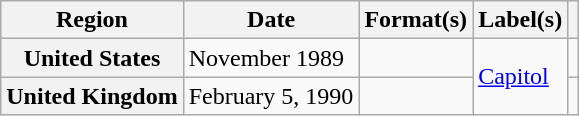<table class="wikitable plainrowheaders">
<tr>
<th scope="col">Region</th>
<th scope="col">Date</th>
<th scope="col">Format(s)</th>
<th scope="col">Label(s)</th>
<th scope="col"></th>
</tr>
<tr>
<th scope="row">United States</th>
<td>November 1989</td>
<td></td>
<td rowspan="2"><a href='#'>Capitol</a></td>
<td></td>
</tr>
<tr>
<th scope="row">United Kingdom</th>
<td>February 5, 1990</td>
<td></td>
<td></td>
</tr>
</table>
